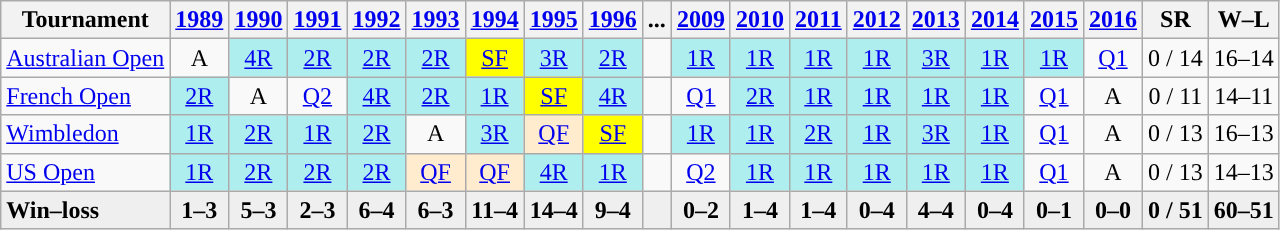<table class="wikitable" style="text-align:center;">
<tr>
<th>Tournament</th>
<th><a href='#'>1989</a></th>
<th><a href='#'>1990</a></th>
<th><a href='#'>1991</a></th>
<th><a href='#'>1992</a></th>
<th><a href='#'>1993</a></th>
<th><a href='#'>1994</a></th>
<th><a href='#'>1995</a></th>
<th><a href='#'>1996</a></th>
<th>...</th>
<th><a href='#'>2009</a></th>
<th><a href='#'>2010</a></th>
<th><a href='#'>2011</a></th>
<th><a href='#'>2012</a></th>
<th><a href='#'>2013</a></th>
<th><a href='#'>2014</a></th>
<th><a href='#'>2015</a></th>
<th><a href='#'>2016</a></th>
<th>SR</th>
<th>W–L</th>
</tr>
<tr>
<td align="left"><a href='#'>Australian Open</a></td>
<td>A</td>
<td bgcolor="#afeeee"><a href='#'>4R</a></td>
<td bgcolor="#afeeee"><a href='#'>2R</a></td>
<td bgcolor="#afeeee"><a href='#'>2R</a></td>
<td bgcolor="#afeeee"><a href='#'>2R</a></td>
<td bgcolor="yellow"><a href='#'>SF</a></td>
<td bgcolor="#afeeee"><a href='#'>3R</a></td>
<td bgcolor="#afeeee"><a href='#'>2R</a></td>
<td></td>
<td bgcolor="#afeeee"><a href='#'>1R</a></td>
<td bgcolor="#afeeee"><a href='#'>1R</a></td>
<td bgcolor="#afeeee"><a href='#'>1R</a></td>
<td bgcolor="#afeeee"><a href='#'>1R</a></td>
<td bgcolor="#afeeee"><a href='#'>3R</a></td>
<td bgcolor="#afeeee"><a href='#'>1R</a></td>
<td bgcolor="#afeeee"><a href='#'>1R</a></td>
<td><a href='#'>Q1</a></td>
<td>0 / 14</td>
<td>16–14</td>
</tr>
<tr>
<td align="left"><a href='#'>French Open</a></td>
<td bgcolor="#afeeee"><a href='#'>2R</a></td>
<td>A</td>
<td><a href='#'>Q2</a></td>
<td bgcolor="#afeeee"><a href='#'>4R</a></td>
<td bgcolor="#afeeee"><a href='#'>2R</a></td>
<td bgcolor="#afeeee"><a href='#'>1R</a></td>
<td bgcolor="yellow"><a href='#'>SF</a></td>
<td bgcolor="#afeeee"><a href='#'>4R</a></td>
<td></td>
<td><a href='#'>Q1</a></td>
<td bgcolor="#afeeee"><a href='#'>2R</a></td>
<td bgcolor="#afeeee"><a href='#'>1R</a></td>
<td bgcolor="#afeeee"><a href='#'>1R</a></td>
<td bgcolor="#afeeee"><a href='#'>1R</a></td>
<td bgcolor="#afeeee"><a href='#'>1R</a></td>
<td><a href='#'>Q1</a></td>
<td>A</td>
<td>0 / 11</td>
<td>14–11</td>
</tr>
<tr>
<td align="left"><a href='#'>Wimbledon</a></td>
<td bgcolor="#afeeee"><a href='#'>1R</a></td>
<td bgcolor="#afeeee"><a href='#'>2R</a></td>
<td bgcolor="#afeeee"><a href='#'>1R</a></td>
<td bgcolor="#afeeee"><a href='#'>2R</a></td>
<td>A</td>
<td bgcolor="#afeeee"><a href='#'>3R</a></td>
<td bgcolor="#ffebcd"><a href='#'>QF</a></td>
<td bgcolor="yellow"><a href='#'>SF</a></td>
<td></td>
<td bgcolor="#afeeee"><a href='#'>1R</a></td>
<td bgcolor="#afeeee"><a href='#'>1R</a></td>
<td bgcolor="#afeeee"><a href='#'>2R</a></td>
<td bgcolor="#afeeee"><a href='#'>1R</a></td>
<td bgcolor="#afeeee"><a href='#'>3R</a></td>
<td bgcolor="#afeeee"><a href='#'>1R</a></td>
<td><a href='#'>Q1</a></td>
<td>A</td>
<td>0 / 13</td>
<td>16–13</td>
</tr>
<tr>
<td align="left"><a href='#'>US Open</a></td>
<td bgcolor="#afeeee"><a href='#'>1R</a></td>
<td bgcolor="#afeeee"><a href='#'>2R</a></td>
<td bgcolor="#afeeee"><a href='#'>2R</a></td>
<td bgcolor="#afeeee"><a href='#'>2R</a></td>
<td bgcolor="#ffebcd"><a href='#'>QF</a></td>
<td bgcolor="#ffebcd"><a href='#'>QF</a></td>
<td bgcolor="#afeeee"><a href='#'>4R</a></td>
<td bgcolor="#afeeee"><a href='#'>1R</a></td>
<td></td>
<td><a href='#'>Q2</a></td>
<td bgcolor="#afeeee"><a href='#'>1R</a></td>
<td bgcolor="#afeeee"><a href='#'>1R</a></td>
<td bgcolor="#afeeee"><a href='#'>1R</a></td>
<td bgcolor="#afeeee"><a href='#'>1R</a></td>
<td bgcolor="#afeeee"><a href='#'>1R</a></td>
<td><a href='#'>Q1</a></td>
<td>A</td>
<td>0 / 13</td>
<td>14–13</td>
</tr>
<tr style=background:#efefef;font-weight:bold>
<td style="text-align:left">Win–loss</td>
<td>1–3</td>
<td>5–3</td>
<td>2–3</td>
<td>6–4</td>
<td>6–3</td>
<td>11–4</td>
<td>14–4</td>
<td>9–4</td>
<td></td>
<td>0–2</td>
<td>1–4</td>
<td>1–4</td>
<td>0–4</td>
<td>4–4</td>
<td>0–4</td>
<td>0–1</td>
<td>0–0</td>
<td>0 / 51</td>
<td>60–51</td>
</tr>
</table>
